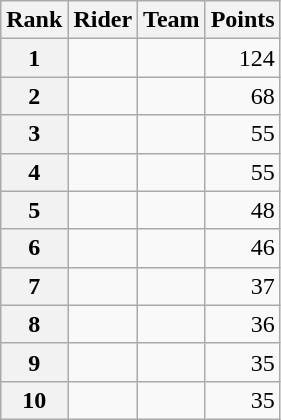<table class="wikitable">
<tr>
<th scope="col">Rank</th>
<th scope="col">Rider</th>
<th scope="col">Team</th>
<th scope="col">Points</th>
</tr>
<tr>
<th scope="row">1</th>
<td></td>
<td></td>
<td style="text-align:right;">124</td>
</tr>
<tr>
<th scope="row">2</th>
<td></td>
<td></td>
<td style="text-align:right;">68</td>
</tr>
<tr>
<th scope="row">3</th>
<td></td>
<td></td>
<td style="text-align:right;">55</td>
</tr>
<tr>
<th scope="row">4</th>
<td></td>
<td></td>
<td style="text-align:right;">55</td>
</tr>
<tr>
<th scope="row">5</th>
<td></td>
<td></td>
<td style="text-align:right;">48</td>
</tr>
<tr>
<th scope="row">6</th>
<td></td>
<td></td>
<td style="text-align:right;">46</td>
</tr>
<tr>
<th scope="row">7</th>
<td></td>
<td></td>
<td style="text-align:right;">37</td>
</tr>
<tr>
<th scope="row">8</th>
<td></td>
<td></td>
<td style="text-align:right;">36</td>
</tr>
<tr>
<th scope="row">9</th>
<td></td>
<td></td>
<td style="text-align:right;">35</td>
</tr>
<tr>
<th scope="row">10</th>
<td></td>
<td></td>
<td style="text-align:right;">35</td>
</tr>
</table>
